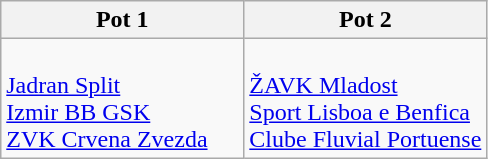<table class="wikitable collapsible">
<tr>
<th width=50%>Pot 1</th>
<th width=50%>Pot 2</th>
</tr>
<tr>
<td><br> <a href='#'>Jadran Split</a> <br>
 <a href='#'>Izmir BB GSK</a><br>
 <a href='#'>ZVK Crvena Zvezda</a></td>
<td><br> <a href='#'>ŽAVK Mladost</a><br>
 <a href='#'>Sport Lisboa e Benfica</a><br>
 <a href='#'>Clube Fluvial Portuense</a></td>
</tr>
</table>
